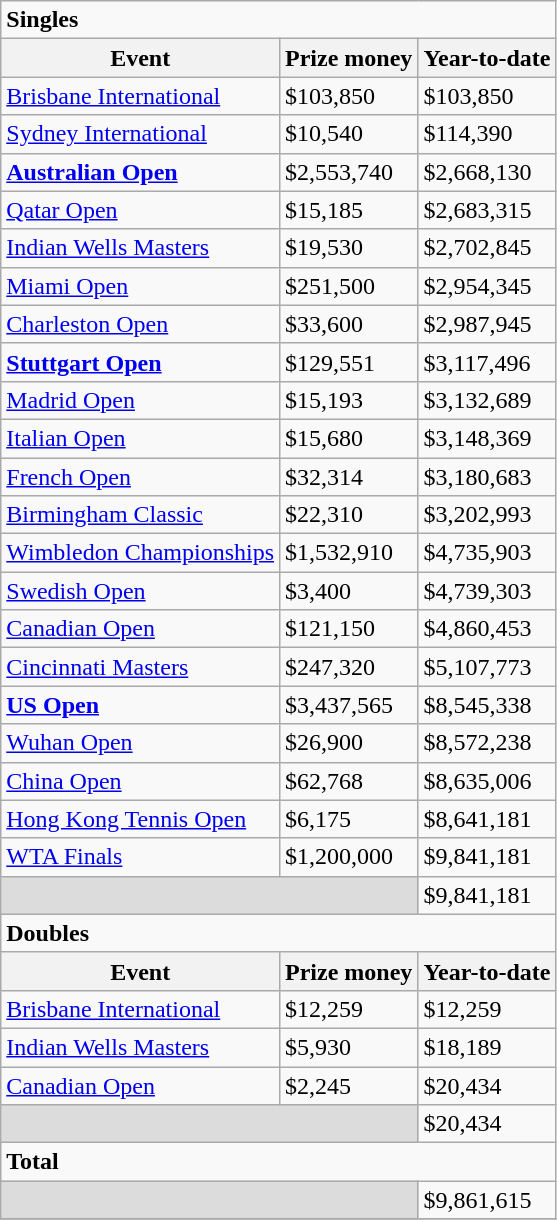<table class="wikitable sortable">
<tr>
<td colspan=3><strong>Singles</strong></td>
</tr>
<tr>
<th>Event</th>
<th>Prize money</th>
<th>Year-to-date</th>
</tr>
<tr>
<td><a href='#'>Brisbane International</a></td>
<td>$103,850</td>
<td>$103,850</td>
</tr>
<tr>
<td><a href='#'>Sydney International</a></td>
<td>$10,540</td>
<td>$114,390</td>
</tr>
<tr>
<td><strong><a href='#'>Australian Open</a></strong></td>
<td>$2,553,740</td>
<td>$2,668,130</td>
</tr>
<tr>
<td><a href='#'>Qatar Open</a></td>
<td>$15,185</td>
<td>$2,683,315</td>
</tr>
<tr>
<td><a href='#'>Indian Wells Masters</a></td>
<td>$19,530</td>
<td>$2,702,845</td>
</tr>
<tr>
<td><a href='#'>Miami Open</a></td>
<td>$251,500</td>
<td>$2,954,345</td>
</tr>
<tr>
<td><a href='#'>Charleston Open</a></td>
<td>$33,600</td>
<td>$2,987,945</td>
</tr>
<tr>
<td><strong><a href='#'>Stuttgart Open</a></strong></td>
<td>$129,551</td>
<td>$3,117,496</td>
</tr>
<tr>
<td><a href='#'>Madrid Open</a></td>
<td>$15,193</td>
<td>$3,132,689</td>
</tr>
<tr>
<td><a href='#'>Italian Open</a></td>
<td>$15,680</td>
<td>$3,148,369</td>
</tr>
<tr>
<td><a href='#'>French Open</a></td>
<td>$32,314</td>
<td>$3,180,683</td>
</tr>
<tr>
<td><a href='#'>Birmingham Classic</a></td>
<td>$22,310</td>
<td>$3,202,993</td>
</tr>
<tr>
<td><a href='#'>Wimbledon Championships</a></td>
<td>$1,532,910</td>
<td>$4,735,903</td>
</tr>
<tr>
<td><a href='#'>Swedish Open</a></td>
<td>$3,400</td>
<td>$4,739,303</td>
</tr>
<tr>
<td><a href='#'>Canadian Open</a></td>
<td>$121,150</td>
<td>$4,860,453</td>
</tr>
<tr>
<td><a href='#'>Cincinnati Masters</a></td>
<td>$247,320</td>
<td>$5,107,773</td>
</tr>
<tr>
<td><strong><a href='#'>US Open</a></strong></td>
<td>$3,437,565</td>
<td>$8,545,338</td>
</tr>
<tr>
<td><a href='#'>Wuhan Open</a></td>
<td>$26,900</td>
<td>$8,572,238</td>
</tr>
<tr>
<td><a href='#'>China Open</a></td>
<td>$62,768</td>
<td>$8,635,006</td>
</tr>
<tr>
<td><a href='#'>Hong Kong Tennis Open</a></td>
<td>$6,175</td>
<td>$8,641,181</td>
</tr>
<tr>
<td><a href='#'>WTA Finals</a></td>
<td>$1,200,000</td>
<td>$9,841,181</td>
</tr>
<tr class="sortbottom">
<td colspan=2 bgcolor=#DCDCDC></td>
<td>$9,841,181</td>
</tr>
<tr>
<td colspan=3><strong>Doubles</strong></td>
</tr>
<tr>
<th>Event</th>
<th>Prize money</th>
<th>Year-to-date</th>
</tr>
<tr>
<td><a href='#'>Brisbane International</a></td>
<td>$12,259</td>
<td>$12,259</td>
</tr>
<tr>
<td><a href='#'>Indian Wells Masters</a></td>
<td>$5,930</td>
<td>$18,189</td>
</tr>
<tr>
<td><a href='#'>Canadian Open</a></td>
<td>$2,245</td>
<td>$20,434</td>
</tr>
<tr class="sortbottom">
<td colspan=2 bgcolor=#DCDCDC></td>
<td>$20,434</td>
</tr>
<tr>
<td colspan=3><strong>Total</strong></td>
</tr>
<tr class="sortbottom">
<td colspan=2 bgcolor=#DCDCDC></td>
<td>$9,861,615</td>
</tr>
<tr>
</tr>
</table>
